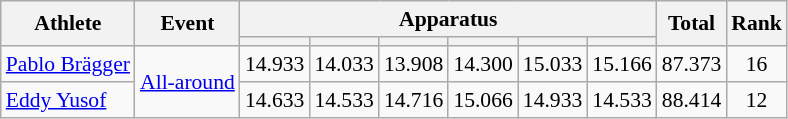<table class="wikitable" style="font-size:90%">
<tr>
<th rowspan=2>Athlete</th>
<th rowspan=2>Event</th>
<th colspan =6>Apparatus</th>
<th rowspan=2>Total</th>
<th rowspan=2>Rank</th>
</tr>
<tr style="font-size:95%">
<th></th>
<th></th>
<th></th>
<th></th>
<th></th>
<th></th>
</tr>
<tr align=center>
<td align=left><a href='#'>Pablo Brägger</a></td>
<td align=left rowspan=2><a href='#'>All-around</a></td>
<td>14.933</td>
<td>14.033</td>
<td>13.908</td>
<td>14.300</td>
<td>15.033</td>
<td>15.166</td>
<td>87.373</td>
<td>16</td>
</tr>
<tr align=center>
<td align=left><a href='#'>Eddy Yusof</a></td>
<td>14.633</td>
<td>14.533</td>
<td>14.716</td>
<td>15.066</td>
<td>14.933</td>
<td>14.533</td>
<td>88.414</td>
<td>12</td>
</tr>
</table>
